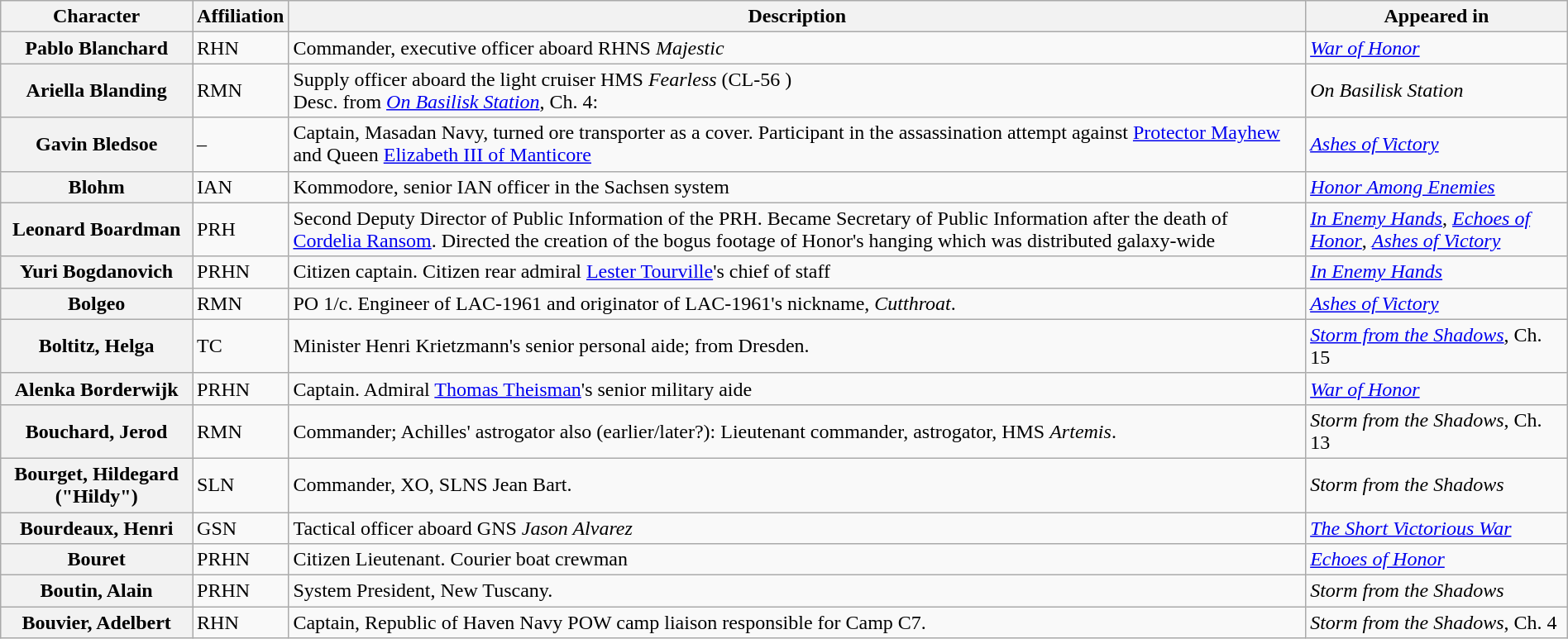<table class="wikitable" style="width: 100%">
<tr>
<th>Character</th>
<th>Affiliation</th>
<th>Description</th>
<th>Appeared in</th>
</tr>
<tr>
<th>Pablo Blanchard</th>
<td>RHN</td>
<td>Commander, executive officer aboard RHNS <em>Majestic</em></td>
<td><em><a href='#'>War of Honor</a></em></td>
</tr>
<tr>
<th>Ariella Blanding</th>
<td>RMN</td>
<td>Supply officer aboard the light cruiser HMS <em>Fearless</em> (CL-56 )<br>Desc. from <em><a href='#'>On Basilisk Station</a></em>, Ch. 4: </td>
<td><em>On Basilisk Station</em></td>
</tr>
<tr>
<th>Gavin Bledsoe</th>
<td>–</td>
<td>Captain, Masadan Navy, turned ore transporter as a cover. Participant in the assassination attempt against <a href='#'>Protector Mayhew</a> and Queen <a href='#'>Elizabeth III of Manticore</a></td>
<td><em><a href='#'>Ashes of Victory</a></em></td>
</tr>
<tr>
<th>Blohm</th>
<td>IAN</td>
<td>Kommodore, senior IAN officer in the Sachsen system</td>
<td><em><a href='#'>Honor Among Enemies</a></em></td>
</tr>
<tr>
<th>Leonard Boardman</th>
<td>PRH</td>
<td>Second Deputy Director of Public Information of the PRH. Became Secretary of Public Information after the death of <a href='#'>Cordelia Ransom</a>. Directed the creation of the bogus footage of Honor's hanging which was distributed galaxy-wide</td>
<td><em><a href='#'>In Enemy Hands</a></em>, <em><a href='#'>Echoes of Honor</a></em>, <em><a href='#'>Ashes of Victory</a></em></td>
</tr>
<tr>
<th>Yuri Bogdanovich</th>
<td>PRHN</td>
<td>Citizen captain. Citizen rear admiral <a href='#'>Lester Tourville</a>'s chief of staff</td>
<td><em><a href='#'>In Enemy Hands</a></em></td>
</tr>
<tr>
<th>Bolgeo</th>
<td>RMN</td>
<td>PO 1/c. Engineer of LAC-1961 and originator of LAC-1961's nickname, <em>Cutthroat</em>.</td>
<td><em><a href='#'>Ashes of Victory</a></em></td>
</tr>
<tr>
<th>Boltitz, Helga</th>
<td>TC</td>
<td>Minister Henri Krietzmann's senior personal aide; from Dresden.<br></td>
<td><em><a href='#'>Storm from the Shadows</a></em>, Ch. 15</td>
</tr>
<tr>
<th>Alenka Borderwijk</th>
<td>PRHN</td>
<td>Captain. Admiral <a href='#'>Thomas Theisman</a>'s senior military aide</td>
<td><em><a href='#'>War of Honor</a></em></td>
</tr>
<tr>
<th>Bouchard, Jerod</th>
<td>RMN</td>
<td>Commander; Achilles' astrogator also (earlier/later?): Lieutenant commander, astrogator, HMS <em>Artemis</em>.<br></td>
<td><em>Storm from the Shadows</em>, Ch. 13</td>
</tr>
<tr>
<th>Bourget, Hildegard ("Hildy")</th>
<td>SLN</td>
<td>Commander, XO, SLNS Jean Bart.</td>
<td><em>Storm from the Shadows</em></td>
</tr>
<tr>
<th>Bourdeaux, Henri</th>
<td>GSN</td>
<td>Tactical officer aboard GNS <em>Jason Alvarez</em></td>
<td><em><a href='#'>The Short Victorious War</a></em></td>
</tr>
<tr>
<th>Bouret</th>
<td>PRHN</td>
<td>Citizen Lieutenant. Courier boat crewman</td>
<td><em><a href='#'>Echoes of Honor</a></em></td>
</tr>
<tr>
<th>Boutin, Alain</th>
<td>PRHN</td>
<td>System President, New Tuscany.</td>
<td><em>Storm from the Shadows</em></td>
</tr>
<tr>
<th>Bouvier, Adelbert</th>
<td>RHN</td>
<td>Captain, Republic of Haven Navy POW camp liaison responsible for Camp C7.<br></td>
<td><em>Storm from the Shadows</em>, Ch. 4</td>
</tr>
</table>
